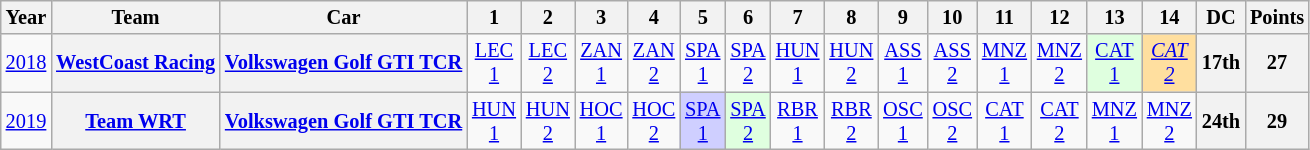<table class="wikitable" style="text-align:center; font-size:85%">
<tr>
<th>Year</th>
<th>Team</th>
<th>Car</th>
<th>1</th>
<th>2</th>
<th>3</th>
<th>4</th>
<th>5</th>
<th>6</th>
<th>7</th>
<th>8</th>
<th>9</th>
<th>10</th>
<th>11</th>
<th>12</th>
<th>13</th>
<th>14</th>
<th>DC</th>
<th>Points</th>
</tr>
<tr>
<td><a href='#'>2018</a></td>
<th nowrap><a href='#'>WestCoast Racing</a></th>
<th nowrap><a href='#'>Volkswagen Golf GTI TCR</a></th>
<td><a href='#'>LEC<br>1</a></td>
<td><a href='#'>LEC<br>2</a></td>
<td><a href='#'>ZAN<br>1</a></td>
<td><a href='#'>ZAN<br>2</a></td>
<td><a href='#'>SPA<br>1</a></td>
<td><a href='#'>SPA<br>2</a></td>
<td><a href='#'>HUN<br>1</a></td>
<td><a href='#'>HUN<br>2</a></td>
<td><a href='#'>ASS<br>1</a></td>
<td><a href='#'>ASS<br>2</a></td>
<td><a href='#'>MNZ<br>1</a></td>
<td><a href='#'>MNZ<br>2</a></td>
<td style="background:#DFFFDF;"><a href='#'>CAT<br>1</a><br></td>
<td style="background:#FFDF9F;"><em><a href='#'>CAT<br>2</a></em><br></td>
<th>17th</th>
<th>27</th>
</tr>
<tr>
<td><a href='#'>2019</a></td>
<th nowrap><a href='#'>Team WRT</a></th>
<th nowrap><a href='#'>Volkswagen Golf GTI TCR</a></th>
<td><a href='#'>HUN<br>1</a></td>
<td><a href='#'>HUN<br>2</a></td>
<td><a href='#'>HOC<br>1</a></td>
<td><a href='#'>HOC<br>2</a></td>
<td style="background:#CFCFFF;"><a href='#'>SPA<br>1</a><br></td>
<td style="background:#DFFFDF;"><a href='#'>SPA<br>2</a><br></td>
<td><a href='#'>RBR<br>1</a></td>
<td><a href='#'>RBR<br>2</a></td>
<td><a href='#'>OSC<br>1</a></td>
<td><a href='#'>OSC<br>2</a></td>
<td><a href='#'>CAT<br>1</a></td>
<td><a href='#'>CAT<br>2</a></td>
<td><a href='#'>MNZ<br>1</a></td>
<td><a href='#'>MNZ<br>2</a></td>
<th>24th</th>
<th>29</th>
</tr>
</table>
